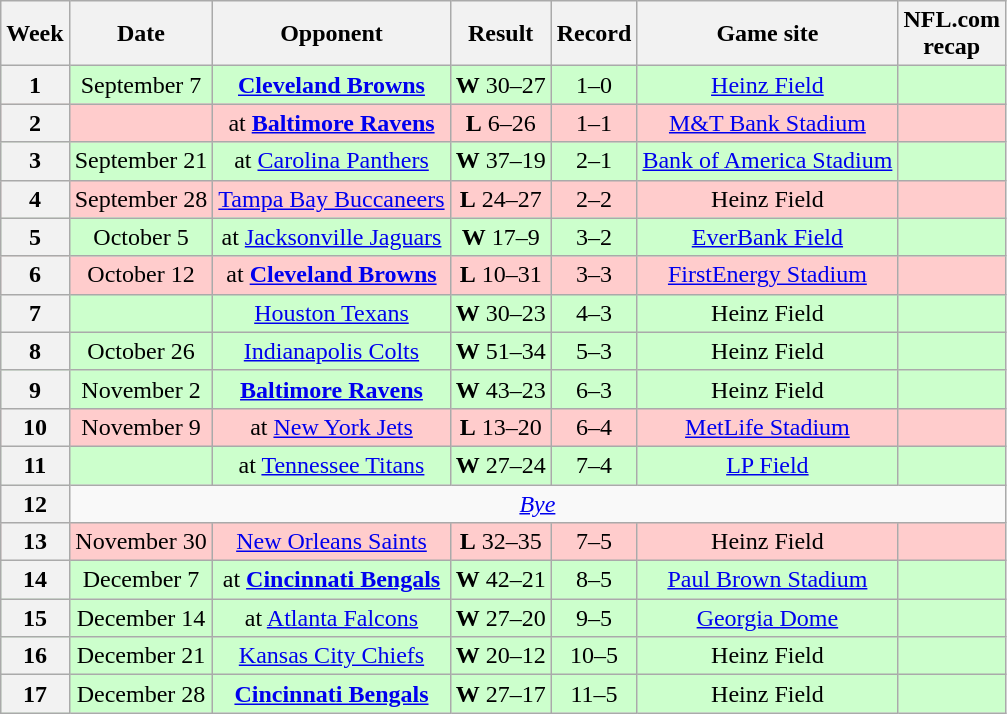<table class="wikitable" style="align=center">
<tr>
<th>Week</th>
<th>Date</th>
<th>Opponent</th>
<th>Result</th>
<th>Record</th>
<th>Game site</th>
<th>NFL.com<br>recap</th>
</tr>
<tr style="background:#cfc; text-align:center;">
<th>1</th>
<td>September 7</td>
<td><strong><a href='#'>Cleveland Browns</a></strong></td>
<td><strong>W</strong> 30–27</td>
<td>1–0</td>
<td><a href='#'>Heinz Field</a></td>
<td></td>
</tr>
<tr style="background:#fcc; text-align:center;">
<th>2</th>
<td></td>
<td>at <strong><a href='#'>Baltimore Ravens</a></strong></td>
<td><strong>L</strong> 6–26</td>
<td>1–1</td>
<td><a href='#'>M&T Bank Stadium</a></td>
<td></td>
</tr>
<tr style="background:#cfc; text-align:center;">
<th>3</th>
<td>September 21</td>
<td>at <a href='#'>Carolina Panthers</a></td>
<td><strong>W</strong> 37–19</td>
<td>2–1</td>
<td><a href='#'>Bank of America Stadium</a></td>
<td></td>
</tr>
<tr style="background:#fcc; text-align:center;">
<th>4</th>
<td>September 28</td>
<td><a href='#'>Tampa Bay Buccaneers</a></td>
<td><strong>L</strong> 24–27</td>
<td>2–2</td>
<td>Heinz Field</td>
<td></td>
</tr>
<tr style="background:#cfc; text-align:center;">
<th>5</th>
<td>October 5</td>
<td>at <a href='#'>Jacksonville Jaguars</a></td>
<td><strong>W</strong> 17–9</td>
<td>3–2</td>
<td><a href='#'>EverBank Field</a></td>
<td></td>
</tr>
<tr style="background:#fcc; text-align:center;">
<th>6</th>
<td>October 12</td>
<td>at <strong><a href='#'>Cleveland Browns</a></strong></td>
<td><strong>L</strong> 10–31</td>
<td>3–3</td>
<td><a href='#'>FirstEnergy Stadium</a></td>
<td></td>
</tr>
<tr style="background:#cfc; text-align:center;">
<th>7</th>
<td></td>
<td><a href='#'>Houston Texans</a></td>
<td><strong>W</strong> 30–23</td>
<td>4–3</td>
<td>Heinz Field</td>
<td></td>
</tr>
<tr style="background:#cfc; text-align:center;">
<th>8</th>
<td>October 26</td>
<td><a href='#'>Indianapolis Colts</a></td>
<td><strong>W</strong> 51–34</td>
<td>5–3</td>
<td>Heinz Field</td>
<td></td>
</tr>
<tr style="background:#cfc; text-align:center;">
<th>9</th>
<td>November 2</td>
<td><strong><a href='#'>Baltimore Ravens</a></strong></td>
<td><strong>W</strong> 43–23</td>
<td>6–3</td>
<td>Heinz Field</td>
<td></td>
</tr>
<tr style="background:#fcc; text-align:center;">
<th>10</th>
<td>November 9</td>
<td>at <a href='#'>New York Jets</a></td>
<td><strong>L</strong> 13–20</td>
<td>6–4</td>
<td><a href='#'>MetLife Stadium</a></td>
<td></td>
</tr>
<tr style="background:#cfc; text-align:center;">
<th>11</th>
<td></td>
<td>at <a href='#'>Tennessee Titans</a></td>
<td><strong>W</strong> 27–24</td>
<td>7–4</td>
<td><a href='#'>LP Field</a></td>
<td></td>
</tr>
<tr>
<th>12</th>
<td colspan="8" style="text-align:center;"><em><a href='#'>Bye</a></em></td>
</tr>
<tr style="background:#fcc; text-align:center;">
<th>13</th>
<td>November 30</td>
<td><a href='#'>New Orleans Saints</a></td>
<td><strong>L</strong> 32–35</td>
<td>7–5</td>
<td>Heinz Field</td>
<td></td>
</tr>
<tr style="background:#cfc; text-align:center;">
<th>14</th>
<td>December 7</td>
<td>at <strong><a href='#'>Cincinnati Bengals</a></strong></td>
<td><strong>W</strong> 42–21</td>
<td>8–5</td>
<td><a href='#'>Paul Brown Stadium</a></td>
<td></td>
</tr>
<tr style="background:#cfc; text-align:center;">
<th>15</th>
<td>December 14</td>
<td>at <a href='#'>Atlanta Falcons</a></td>
<td><strong>W</strong> 27–20</td>
<td>9–5</td>
<td><a href='#'>Georgia Dome</a></td>
<td></td>
</tr>
<tr style="background:#cfc; text-align:center;">
<th>16</th>
<td>December 21</td>
<td><a href='#'>Kansas City Chiefs</a></td>
<td><strong>W</strong> 20–12</td>
<td>10–5</td>
<td>Heinz Field</td>
<td></td>
</tr>
<tr style="background:#cfc; text-align:center;">
<th>17</th>
<td>December 28</td>
<td><strong><a href='#'>Cincinnati Bengals</a></strong></td>
<td><strong>W</strong> 27–17</td>
<td>11–5</td>
<td>Heinz Field</td>
<td></td>
</tr>
</table>
